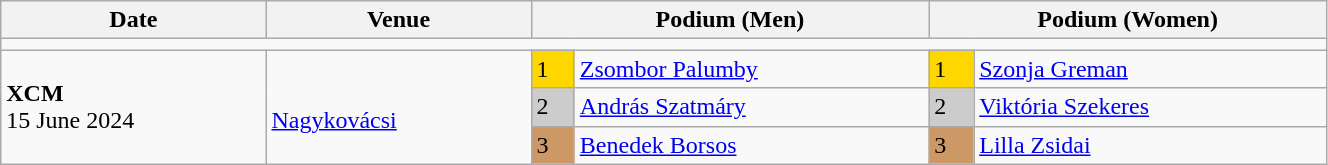<table class="wikitable" width=70%>
<tr>
<th>Date</th>
<th width=20%>Venue</th>
<th colspan=2 width=30%>Podium (Men)</th>
<th colspan=2 width=30%>Podium (Women)</th>
</tr>
<tr>
<td colspan=6></td>
</tr>
<tr>
<td rowspan=3><strong>XCM</strong> <br> 15 June 2024</td>
<td rowspan=3><br><a href='#'>Nagykovácsi</a></td>
<td bgcolor=FFD700>1</td>
<td><a href='#'>Zsombor Palumby</a></td>
<td bgcolor=FFD700>1</td>
<td><a href='#'>Szonja Greman</a></td>
</tr>
<tr>
<td bgcolor=CCCCCC>2</td>
<td><a href='#'>András Szatmáry</a></td>
<td bgcolor=CCCCCC>2</td>
<td><a href='#'>Viktória Szekeres</a></td>
</tr>
<tr>
<td bgcolor=CC9966>3</td>
<td><a href='#'>Benedek Borsos</a></td>
<td bgcolor=CC9966>3</td>
<td><a href='#'>Lilla Zsidai</a></td>
</tr>
</table>
